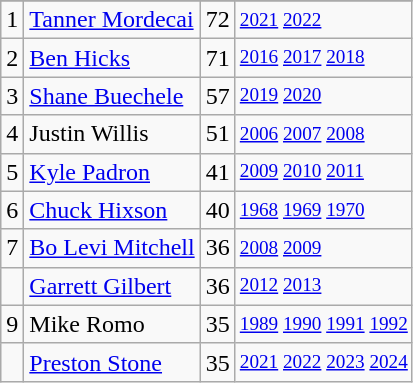<table class="wikitable">
<tr>
</tr>
<tr>
<td>1</td>
<td><a href='#'>Tanner Mordecai</a></td>
<td>72</td>
<td style="font-size:80%;"><a href='#'>2021</a> <a href='#'>2022</a></td>
</tr>
<tr>
<td>2</td>
<td><a href='#'>Ben Hicks</a></td>
<td>71</td>
<td style="font-size:80%;"><a href='#'>2016</a> <a href='#'>2017</a> <a href='#'>2018</a></td>
</tr>
<tr>
<td>3</td>
<td><a href='#'>Shane Buechele</a></td>
<td>57</td>
<td style="font-size:80%;"><a href='#'>2019</a> <a href='#'>2020</a></td>
</tr>
<tr>
<td>4</td>
<td>Justin Willis</td>
<td>51</td>
<td style="font-size:80%;"><a href='#'>2006</a> <a href='#'>2007</a> <a href='#'>2008</a></td>
</tr>
<tr>
<td>5</td>
<td><a href='#'>Kyle Padron</a></td>
<td>41</td>
<td style="font-size:80%;"><a href='#'>2009</a> <a href='#'>2010</a> <a href='#'>2011</a></td>
</tr>
<tr>
<td>6</td>
<td><a href='#'>Chuck Hixson</a></td>
<td>40</td>
<td style="font-size:80%;"><a href='#'>1968</a> <a href='#'>1969</a> <a href='#'>1970</a></td>
</tr>
<tr>
<td>7</td>
<td><a href='#'>Bo Levi Mitchell</a></td>
<td>36</td>
<td style="font-size:80%;"><a href='#'>2008</a> <a href='#'>2009</a></td>
</tr>
<tr>
<td></td>
<td><a href='#'>Garrett Gilbert</a></td>
<td>36</td>
<td style="font-size:80%;"><a href='#'>2012</a> <a href='#'>2013</a></td>
</tr>
<tr>
<td>9</td>
<td>Mike Romo</td>
<td>35</td>
<td style="font-size:80%;"><a href='#'>1989</a> <a href='#'>1990</a> <a href='#'>1991</a> <a href='#'>1992</a></td>
</tr>
<tr>
<td></td>
<td><a href='#'>Preston Stone</a></td>
<td>35</td>
<td style="font-size:80%;"><a href='#'>2021</a> <a href='#'>2022</a> <a href='#'>2023</a> <a href='#'>2024</a></td>
</tr>
</table>
